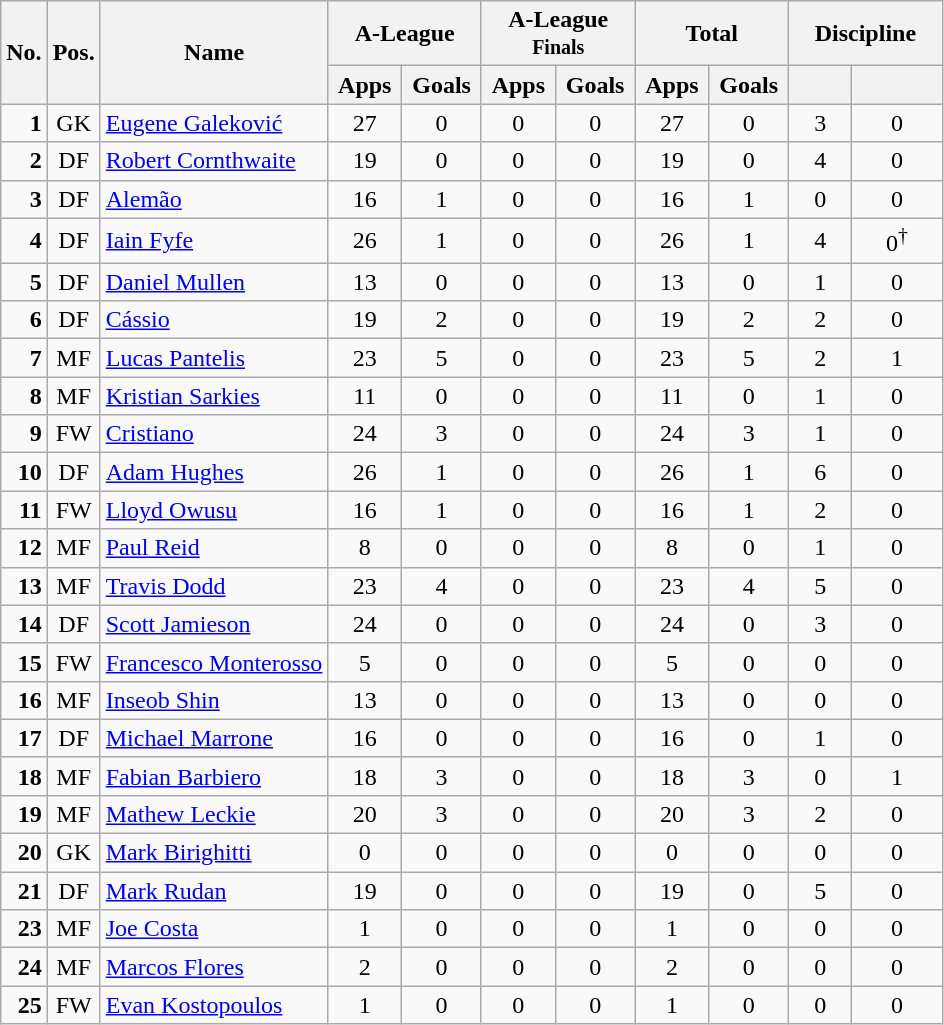<table class="wikitable" style="text-align:center">
<tr>
<th rowspan="2" align="center">No.</th>
<th rowspan="2" align="center">Pos.</th>
<th rowspan="2">Name</th>
<th colspan="2" width="95">A-League</th>
<th colspan="2" width="95">A-League<br><small>Finals</small></th>
<th colspan="2" width="95">Total</th>
<th colspan="2" width="95">Discipline</th>
</tr>
<tr>
<th>Apps</th>
<th>Goals</th>
<th>Apps</th>
<th>Goals</th>
<th>Apps</th>
<th>Goals</th>
<th></th>
<th></th>
</tr>
<tr>
<td align="right"><strong>1</strong></td>
<td align="center">GK</td>
<td align="left"> <a href='#'>Eugene Galeković</a></td>
<td>27</td>
<td>0</td>
<td>0</td>
<td>0</td>
<td>27</td>
<td>0</td>
<td>3</td>
<td>0</td>
</tr>
<tr>
<td align="right"><strong>2</strong></td>
<td align="center">DF</td>
<td align="left"> <a href='#'>Robert Cornthwaite</a></td>
<td>19</td>
<td>0</td>
<td>0</td>
<td>0</td>
<td>19</td>
<td>0</td>
<td>4</td>
<td>0</td>
</tr>
<tr>
<td align="right"><strong>3</strong></td>
<td align="center">DF</td>
<td align="left"> <a href='#'>Alemão</a></td>
<td>16</td>
<td>1</td>
<td>0</td>
<td>0</td>
<td>16</td>
<td>1</td>
<td>0</td>
<td>0</td>
</tr>
<tr>
<td align="right"><strong>4</strong></td>
<td align="center">DF</td>
<td align="left"> <a href='#'>Iain Fyfe</a></td>
<td>26</td>
<td>1</td>
<td>0</td>
<td>0</td>
<td>26</td>
<td>1</td>
<td>4</td>
<td>0<sup>†</sup></td>
</tr>
<tr>
<td align="right"><strong>5</strong></td>
<td align="center">DF</td>
<td align="left"> <a href='#'>Daniel Mullen</a></td>
<td>13</td>
<td>0</td>
<td>0</td>
<td>0</td>
<td>13</td>
<td>0</td>
<td>1</td>
<td>0</td>
</tr>
<tr>
<td align="right"><strong>6</strong></td>
<td align="center">DF</td>
<td align="left"> <a href='#'>Cássio</a></td>
<td>19</td>
<td>2</td>
<td>0</td>
<td>0</td>
<td>19</td>
<td>2</td>
<td>2</td>
<td>0</td>
</tr>
<tr>
<td align="right"><strong>7</strong></td>
<td align="center">MF</td>
<td align="left"> <a href='#'>Lucas Pantelis</a></td>
<td>23</td>
<td>5</td>
<td>0</td>
<td>0</td>
<td>23</td>
<td>5</td>
<td>2</td>
<td>1</td>
</tr>
<tr>
<td align="right"><strong>8</strong></td>
<td align="center">MF</td>
<td align="left"> <a href='#'>Kristian Sarkies</a></td>
<td>11</td>
<td>0</td>
<td>0</td>
<td>0</td>
<td>11</td>
<td>0</td>
<td>1</td>
<td>0</td>
</tr>
<tr>
<td align="right"><strong>9</strong></td>
<td align="center">FW</td>
<td align="left"> <a href='#'>Cristiano</a></td>
<td>24</td>
<td>3</td>
<td>0</td>
<td>0</td>
<td>24</td>
<td>3</td>
<td>1</td>
<td>0</td>
</tr>
<tr>
<td align="right"><strong>10</strong></td>
<td align="center">DF</td>
<td align="left"> <a href='#'>Adam Hughes</a></td>
<td>26</td>
<td>1</td>
<td>0</td>
<td>0</td>
<td>26</td>
<td>1</td>
<td>6</td>
<td>0</td>
</tr>
<tr>
<td align="right"><strong>11</strong></td>
<td align="center">FW</td>
<td align="left"> <a href='#'>Lloyd Owusu</a></td>
<td>16</td>
<td>1</td>
<td>0</td>
<td>0</td>
<td>16</td>
<td>1</td>
<td>2</td>
<td>0</td>
</tr>
<tr>
<td align="right"><strong>12</strong></td>
<td align="center">MF</td>
<td align="left"> <a href='#'>Paul Reid</a></td>
<td>8</td>
<td>0</td>
<td>0</td>
<td>0</td>
<td>8</td>
<td>0</td>
<td>1</td>
<td>0</td>
</tr>
<tr>
<td align="right"><strong>13</strong></td>
<td align="center">MF</td>
<td align="left"> <a href='#'>Travis Dodd</a></td>
<td>23</td>
<td>4</td>
<td>0</td>
<td>0</td>
<td>23</td>
<td>4</td>
<td>5</td>
<td>0</td>
</tr>
<tr>
<td align="right"><strong>14</strong></td>
<td align="center">DF</td>
<td align="left"> <a href='#'>Scott Jamieson</a></td>
<td>24</td>
<td>0</td>
<td>0</td>
<td>0</td>
<td>24</td>
<td>0</td>
<td>3</td>
<td>0</td>
</tr>
<tr>
<td align="right"><strong>15</strong></td>
<td align="center">FW</td>
<td align="left"> <a href='#'>Francesco Monterosso</a></td>
<td>5</td>
<td>0</td>
<td>0</td>
<td>0</td>
<td>5</td>
<td>0</td>
<td>0</td>
<td>0</td>
</tr>
<tr>
<td align="right"><strong>16</strong></td>
<td align="center">MF</td>
<td align="left"> <a href='#'>Inseob Shin</a></td>
<td>13</td>
<td>0</td>
<td>0</td>
<td>0</td>
<td>13</td>
<td>0</td>
<td>0</td>
<td>0</td>
</tr>
<tr>
<td align="right"><strong>17</strong></td>
<td align="center">DF</td>
<td align="left"> <a href='#'>Michael Marrone</a></td>
<td>16</td>
<td>0</td>
<td>0</td>
<td>0</td>
<td>16</td>
<td>0</td>
<td>1</td>
<td>0</td>
</tr>
<tr>
<td align="right"><strong>18</strong></td>
<td align="center">MF</td>
<td align="left"> <a href='#'>Fabian Barbiero</a></td>
<td>18</td>
<td>3</td>
<td>0</td>
<td>0</td>
<td>18</td>
<td>3</td>
<td>0</td>
<td>1</td>
</tr>
<tr>
<td align="right"><strong>19</strong></td>
<td align="center">MF</td>
<td align="left"> <a href='#'>Mathew Leckie</a></td>
<td>20</td>
<td>3</td>
<td>0</td>
<td>0</td>
<td>20</td>
<td>3</td>
<td>2</td>
<td>0</td>
</tr>
<tr>
<td align="right"><strong>20</strong></td>
<td align="center">GK</td>
<td align="left"> <a href='#'>Mark Birighitti</a></td>
<td>0</td>
<td>0</td>
<td>0</td>
<td>0</td>
<td>0</td>
<td>0</td>
<td>0</td>
<td>0</td>
</tr>
<tr>
<td align="right"><strong>21</strong></td>
<td align="center">DF</td>
<td align="left"> <a href='#'>Mark Rudan</a></td>
<td>19</td>
<td>0</td>
<td>0</td>
<td>0</td>
<td>19</td>
<td>0</td>
<td>5</td>
<td>0</td>
</tr>
<tr>
<td align="right"><strong>23</strong></td>
<td align="center">MF</td>
<td align="left"> <a href='#'>Joe Costa</a></td>
<td>1</td>
<td>0</td>
<td>0</td>
<td>0</td>
<td>1</td>
<td>0</td>
<td>0</td>
<td>0</td>
</tr>
<tr>
<td align="right"><strong>24</strong></td>
<td align="center">MF</td>
<td align="left"> <a href='#'>Marcos Flores</a></td>
<td>2</td>
<td>0</td>
<td>0</td>
<td>0</td>
<td>2</td>
<td>0</td>
<td>0</td>
<td>0</td>
</tr>
<tr>
<td align="right"><strong>25</strong></td>
<td align="center">FW</td>
<td align="left"> <a href='#'>Evan Kostopoulos</a></td>
<td>1</td>
<td>0</td>
<td>0</td>
<td>0</td>
<td>1</td>
<td>0</td>
<td>0</td>
<td>0</td>
</tr>
</table>
